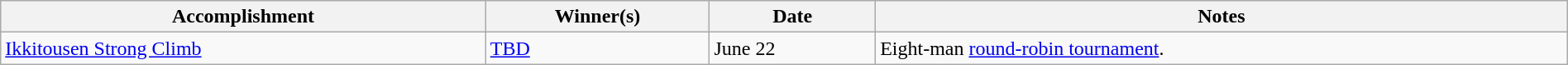<table class="wikitable" style="width:100%;">
<tr>
<th>Accomplishment</th>
<th>Winner(s)</th>
<th>Date</th>
<th>Notes</th>
</tr>
<tr>
<td><a href='#'>Ikkitousen Strong Climb</a></td>
<td><a href='#'>TBD</a></td>
<td>June 22</td>
<td>Eight-man <a href='#'>round-robin tournament</a>.</td>
</tr>
</table>
